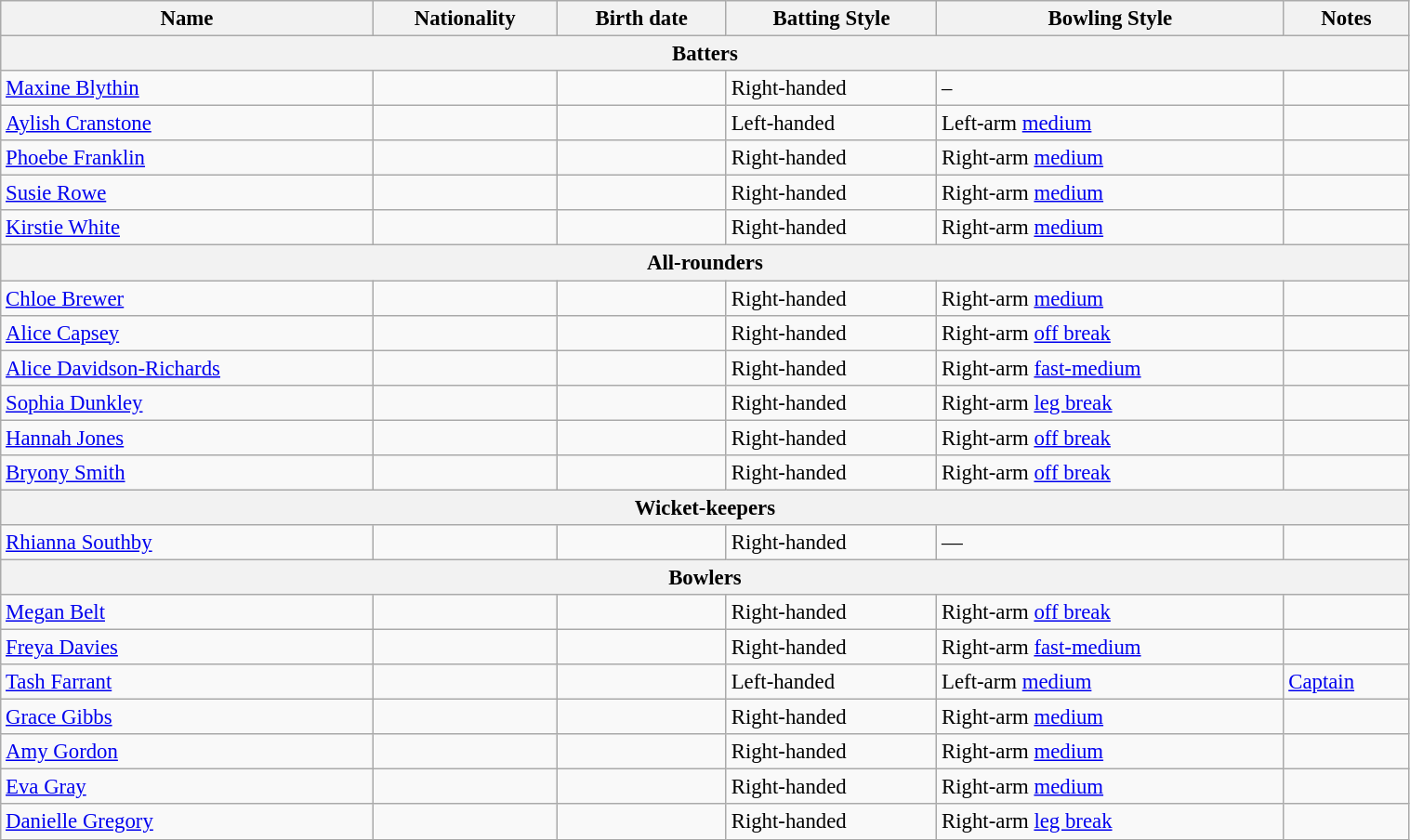<table class="wikitable"  style="font-size:95%; width:80%;">
<tr>
<th>Name</th>
<th>Nationality</th>
<th>Birth date</th>
<th>Batting Style</th>
<th>Bowling Style</th>
<th>Notes</th>
</tr>
<tr>
<th colspan="7">Batters</th>
</tr>
<tr>
<td><a href='#'>Maxine Blythin</a></td>
<td></td>
<td></td>
<td>Right-handed</td>
<td>–</td>
<td></td>
</tr>
<tr>
<td><a href='#'>Aylish Cranstone</a></td>
<td></td>
<td></td>
<td>Left-handed</td>
<td>Left-arm <a href='#'>medium</a></td>
<td></td>
</tr>
<tr>
<td><a href='#'>Phoebe Franklin</a></td>
<td></td>
<td></td>
<td>Right-handed</td>
<td>Right-arm <a href='#'>medium</a></td>
<td></td>
</tr>
<tr>
<td><a href='#'>Susie Rowe</a></td>
<td></td>
<td></td>
<td>Right-handed</td>
<td>Right-arm <a href='#'>medium</a></td>
<td></td>
</tr>
<tr>
<td><a href='#'>Kirstie White</a></td>
<td></td>
<td></td>
<td>Right-handed</td>
<td>Right-arm <a href='#'>medium</a></td>
<td></td>
</tr>
<tr>
<th colspan="7">All-rounders</th>
</tr>
<tr>
<td><a href='#'>Chloe Brewer</a></td>
<td></td>
<td></td>
<td>Right-handed</td>
<td>Right-arm <a href='#'>medium</a></td>
<td></td>
</tr>
<tr>
<td><a href='#'>Alice Capsey</a></td>
<td></td>
<td></td>
<td>Right-handed</td>
<td>Right-arm <a href='#'>off break</a></td>
<td></td>
</tr>
<tr>
<td><a href='#'>Alice Davidson-Richards</a></td>
<td></td>
<td></td>
<td>Right-handed</td>
<td>Right-arm <a href='#'>fast-medium</a></td>
<td></td>
</tr>
<tr>
<td><a href='#'>Sophia Dunkley</a></td>
<td></td>
<td></td>
<td>Right-handed</td>
<td>Right-arm <a href='#'>leg break</a></td>
<td></td>
</tr>
<tr>
<td><a href='#'>Hannah Jones</a></td>
<td></td>
<td></td>
<td>Right-handed</td>
<td>Right-arm <a href='#'>off break</a></td>
<td></td>
</tr>
<tr>
<td><a href='#'>Bryony Smith</a></td>
<td></td>
<td></td>
<td>Right-handed</td>
<td>Right-arm <a href='#'>off break</a></td>
<td></td>
</tr>
<tr>
<th colspan="7">Wicket-keepers</th>
</tr>
<tr>
<td><a href='#'>Rhianna Southby</a></td>
<td></td>
<td></td>
<td>Right-handed</td>
<td>—</td>
<td></td>
</tr>
<tr>
<th colspan="7">Bowlers</th>
</tr>
<tr>
<td><a href='#'>Megan Belt</a></td>
<td></td>
<td></td>
<td>Right-handed</td>
<td>Right-arm <a href='#'>off break</a></td>
<td></td>
</tr>
<tr>
<td><a href='#'>Freya Davies</a></td>
<td></td>
<td></td>
<td>Right-handed</td>
<td>Right-arm <a href='#'>fast-medium</a></td>
<td></td>
</tr>
<tr>
<td><a href='#'>Tash Farrant</a> </td>
<td></td>
<td></td>
<td>Left-handed</td>
<td>Left-arm <a href='#'>medium</a></td>
<td><a href='#'>Captain</a></td>
</tr>
<tr>
<td><a href='#'>Grace Gibbs</a></td>
<td></td>
<td></td>
<td>Right-handed</td>
<td>Right-arm <a href='#'>medium</a></td>
<td></td>
</tr>
<tr>
<td><a href='#'>Amy Gordon</a></td>
<td></td>
<td></td>
<td>Right-handed</td>
<td>Right-arm <a href='#'>medium</a></td>
<td></td>
</tr>
<tr>
<td><a href='#'>Eva Gray</a></td>
<td></td>
<td></td>
<td>Right-handed</td>
<td>Right-arm <a href='#'>medium</a></td>
<td></td>
</tr>
<tr>
<td><a href='#'>Danielle Gregory</a></td>
<td></td>
<td></td>
<td>Right-handed</td>
<td>Right-arm <a href='#'>leg break</a></td>
<td></td>
</tr>
</table>
